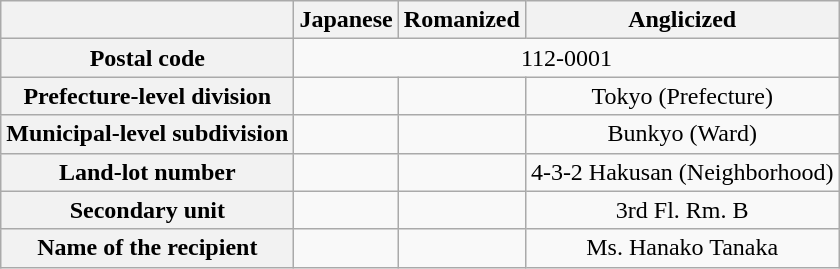<table class="wikitable" style="text-align: center;">
<tr>
<th> </th>
<th>Japanese</th>
<th>Romanized</th>
<th>Anglicized</th>
</tr>
<tr>
<th>Postal code</th>
<td colspan=3>112-0001</td>
</tr>
<tr>
<th>Prefecture-level division</th>
<td></td>
<td></td>
<td>Tokyo (Prefecture)</td>
</tr>
<tr>
<th>Municipal-level subdivision</th>
<td></td>
<td></td>
<td>Bunkyo (Ward)</td>
</tr>
<tr>
<th>Land-lot number</th>
<td></td>
<td></td>
<td>4-3-2 Hakusan (Neighborhood)</td>
</tr>
<tr>
<th>Secondary unit</th>
<td></td>
<td></td>
<td>3rd Fl. Rm. B</td>
</tr>
<tr>
<th>Name of the recipient</th>
<td></td>
<td></td>
<td>Ms. Hanako Tanaka</td>
</tr>
</table>
